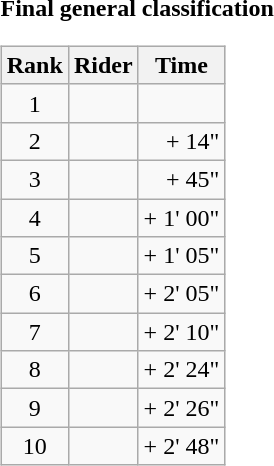<table>
<tr>
<td><strong>Final general classification</strong><br><table class="wikitable">
<tr>
<th scope="col">Rank</th>
<th scope="col">Rider</th>
<th scope="col">Time</th>
</tr>
<tr>
<td style="text-align:center;">1</td>
<td></td>
<td style="text-align:right;"></td>
</tr>
<tr>
<td style="text-align:center;">2</td>
<td></td>
<td style="text-align:right;">+ 14"</td>
</tr>
<tr>
<td style="text-align:center;">3</td>
<td></td>
<td style="text-align:right;">+ 45"</td>
</tr>
<tr>
<td style="text-align:center;">4</td>
<td></td>
<td style="text-align:right;">+ 1' 00"</td>
</tr>
<tr>
<td style="text-align:center;">5</td>
<td></td>
<td style="text-align:right;">+ 1' 05"</td>
</tr>
<tr>
<td style="text-align:center;">6</td>
<td></td>
<td style="text-align:right;">+ 2' 05"</td>
</tr>
<tr>
<td style="text-align:center;">7</td>
<td></td>
<td style="text-align:right;">+ 2' 10"</td>
</tr>
<tr>
<td style="text-align:center;">8</td>
<td></td>
<td style="text-align:right;">+ 2' 24"</td>
</tr>
<tr>
<td style="text-align:center;">9</td>
<td></td>
<td style="text-align:right;">+ 2' 26"</td>
</tr>
<tr>
<td style="text-align:center;">10</td>
<td></td>
<td style="text-align:right;">+ 2' 48"</td>
</tr>
</table>
</td>
</tr>
</table>
